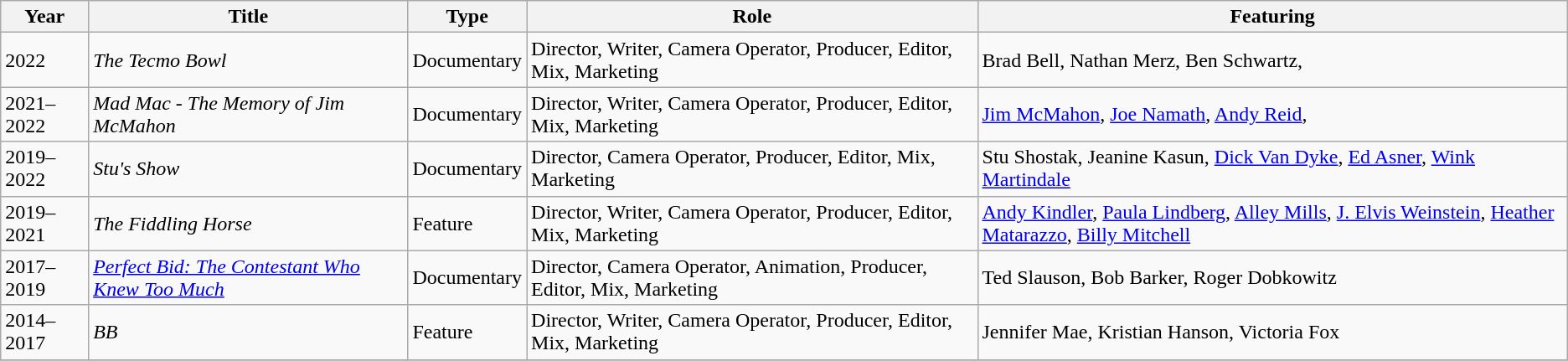<table class="wikitable sortable">
<tr>
<th>Year</th>
<th>Title</th>
<th>Type</th>
<th>Role</th>
<th>Featuring</th>
</tr>
<tr>
<td>2022</td>
<td><em>The Tecmo Bowl</em></td>
<td>Documentary</td>
<td>Director, Writer, Camera Operator, Producer, Editor, Mix, Marketing</td>
<td>Brad Bell, Nathan Merz, Ben Schwartz,</td>
</tr>
<tr>
<td>2021–2022</td>
<td><em>Mad Mac - The Memory of Jim McMahon</em></td>
<td>Documentary</td>
<td>Director, Writer, Camera Operator, Producer, Editor, Mix, Marketing</td>
<td><a href='#'>Jim McMahon</a>, <a href='#'>Joe Namath</a>, <a href='#'>Andy Reid</a>,</td>
</tr>
<tr>
<td>2019–2022</td>
<td><em>Stu's Show</em></td>
<td>Documentary</td>
<td>Director, Camera Operator, Producer, Editor, Mix, Marketing</td>
<td>Stu Shostak, Jeanine Kasun, <a href='#'>Dick Van Dyke</a>, <a href='#'>Ed Asner</a>, <a href='#'>Wink Martindale</a></td>
</tr>
<tr>
<td>2019–2021</td>
<td><em>The Fiddling Horse</em></td>
<td>Feature</td>
<td>Director, Writer, Camera Operator, Producer, Editor, Mix, Marketing</td>
<td><a href='#'>Andy Kindler</a>, <a href='#'>Paula Lindberg</a>, <a href='#'>Alley Mills</a>, <a href='#'>J. Elvis Weinstein</a>, <a href='#'>Heather Matarazzo</a>, <a href='#'>Billy Mitchell</a></td>
</tr>
<tr>
<td>2017–2019</td>
<td><em><a href='#'>Perfect Bid: The Contestant Who Knew Too Much</a></em></td>
<td>Documentary</td>
<td>Director, Camera Operator, Animation, Producer, Editor, Mix, Marketing</td>
<td>Ted Slauson, Bob Barker, Roger Dobkowitz</td>
</tr>
<tr>
<td>2014–2017</td>
<td><em>BB</em></td>
<td>Feature</td>
<td>Director, Writer, Camera Operator, Producer, Editor, Mix, Marketing</td>
<td>Jennifer Mae, Kristian Hanson, Victoria Fox</td>
</tr>
<tr>
</tr>
</table>
